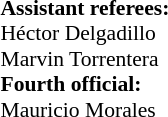<table width=50% style="font-size: 90%">
<tr>
<td><br><strong>Assistant referees:</strong>
<br> Héctor Delgadillo
<br> Marvin Torrentera
<br><strong>Fourth official:</strong>
<br> Mauricio Morales</td>
</tr>
</table>
